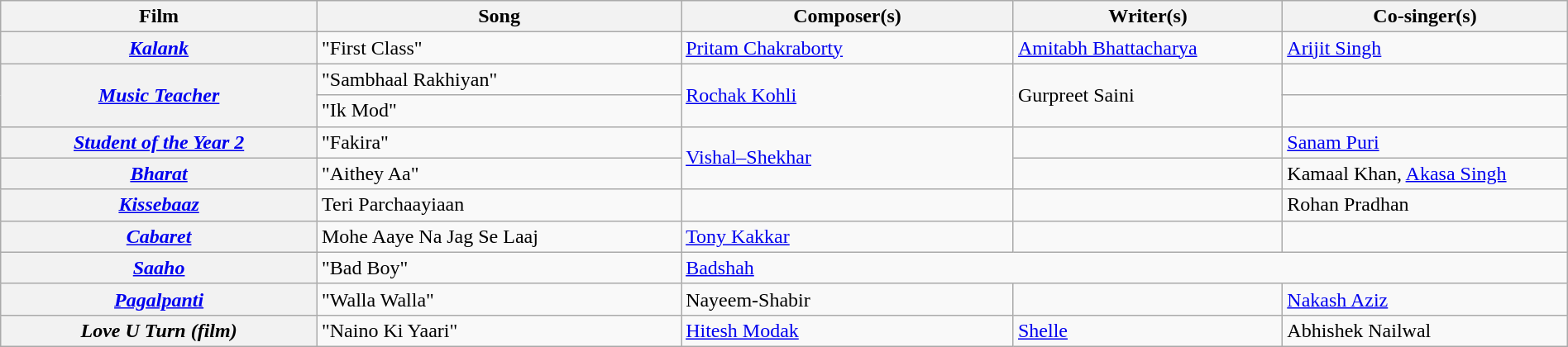<table class="wikitable plainrowheaders" width="100%" textcolor:#000;">
<tr>
<th scope="col" width="20%"><strong>Film</strong></th>
<th scope="col" width="23%"><strong>Song</strong></th>
<th scope="col" width="21%"><strong>Composer(s)</strong></th>
<th scope="col" width="17%"><strong>Writer(s)</strong></th>
<th scope="col" width="18%"><strong>Co-singer(s)</strong></th>
</tr>
<tr>
<th scope="row"><em><a href='#'>Kalank</a></em></th>
<td>"First Class"</td>
<td><a href='#'>Pritam Chakraborty</a></td>
<td><a href='#'>Amitabh Bhattacharya</a></td>
<td><a href='#'>Arijit Singh</a></td>
</tr>
<tr>
<th rowspan="2" scope="row"><em><a href='#'>Music Teacher</a></em></th>
<td>"Sambhaal Rakhiyan"</td>
<td rowspan="2"><a href='#'>Rochak Kohli</a></td>
<td rowspan="2">Gurpreet Saini</td>
<td></td>
</tr>
<tr>
<td>"Ik Mod"</td>
<td></td>
</tr>
<tr>
<th scope="row"><em><a href='#'>Student of the Year 2</a></em></th>
<td>"Fakira"</td>
<td rowspan="2"><a href='#'>Vishal–Shekhar</a></td>
<td></td>
<td><a href='#'>Sanam Puri</a></td>
</tr>
<tr>
<th scope="row"><em><a href='#'>Bharat</a></em></th>
<td>"Aithey Aa"</td>
<td></td>
<td>Kamaal Khan, <a href='#'>Akasa Singh</a></td>
</tr>
<tr>
<th scope="row"><em><a href='#'>Kissebaaz</a></em></th>
<td>Teri Parchaayiaan</td>
<td></td>
<td></td>
<td>Rohan Pradhan</td>
</tr>
<tr>
<th scope="row"><em><a href='#'>Cabaret</a></em></th>
<td>Mohe Aaye Na Jag Se Laaj</td>
<td><a href='#'>Tony Kakkar</a></td>
<td></td>
<td></td>
</tr>
<tr>
<th scope="row"><em><a href='#'>Saaho</a></em></th>
<td>"Bad Boy"</td>
<td colspan="3"><a href='#'>Badshah</a></td>
</tr>
<tr>
<th scope="row"><em><a href='#'>Pagalpanti</a></em></th>
<td>"Walla Walla"</td>
<td>Nayeem-Shabir</td>
<td></td>
<td><a href='#'>Nakash Aziz</a></td>
</tr>
<tr>
<th scope="row"><em>Love U Turn (film)</em></th>
<td>"Naino Ki Yaari"</td>
<td><a href='#'>Hitesh Modak</a></td>
<td><a href='#'>Shelle</a></td>
<td>Abhishek Nailwal</td>
</tr>
</table>
